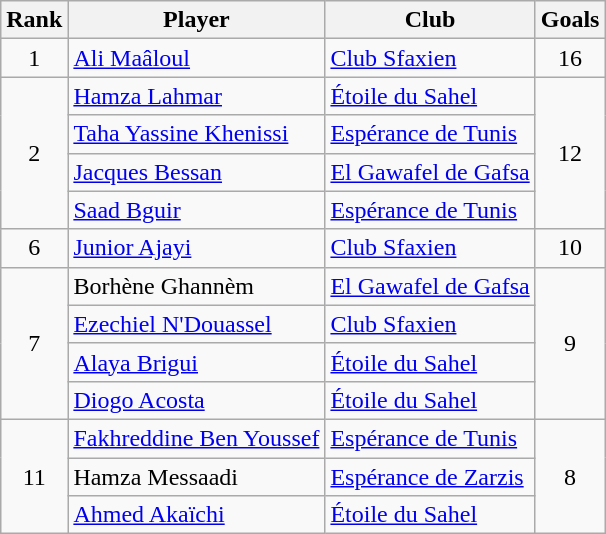<table class=wikitable style=text-align:center>
<tr>
<th>Rank</th>
<th>Player</th>
<th>Club</th>
<th>Goals</th>
</tr>
<tr>
<td>1</td>
<td align="left"> <a href='#'>Ali Maâloul</a></td>
<td align="left"><a href='#'>Club Sfaxien</a></td>
<td>16</td>
</tr>
<tr>
<td rowspan=4>2</td>
<td align="left"> <a href='#'>Hamza Lahmar</a></td>
<td align="left"><a href='#'>Étoile du Sahel</a></td>
<td rowspan=4>12</td>
</tr>
<tr>
<td align="left"> <a href='#'>Taha Yassine Khenissi</a></td>
<td align="left"><a href='#'>Espérance de Tunis</a></td>
</tr>
<tr>
<td align="left"> <a href='#'>Jacques Bessan</a></td>
<td align="left"><a href='#'>El Gawafel de Gafsa</a></td>
</tr>
<tr>
<td align="left"> <a href='#'>Saad Bguir</a></td>
<td align="left"><a href='#'>Espérance de Tunis</a></td>
</tr>
<tr>
<td>6</td>
<td align="left"> <a href='#'>Junior Ajayi</a></td>
<td align="left"><a href='#'>Club Sfaxien</a></td>
<td>10</td>
</tr>
<tr>
<td rowspan=4>7</td>
<td align="left"> Borhène Ghannèm</td>
<td align="left"><a href='#'>El Gawafel de Gafsa</a></td>
<td rowspan=4>9</td>
</tr>
<tr>
<td align="left"> <a href='#'>Ezechiel N'Douassel</a></td>
<td align="left"><a href='#'>Club Sfaxien</a></td>
</tr>
<tr>
<td align="left"> <a href='#'>Alaya Brigui</a></td>
<td align="left"><a href='#'>Étoile du Sahel</a></td>
</tr>
<tr>
<td align="left"> <a href='#'>Diogo Acosta</a></td>
<td align="left"><a href='#'>Étoile du Sahel</a></td>
</tr>
<tr>
<td rowspan=3>11</td>
<td align="left"> <a href='#'>Fakhreddine Ben Youssef</a></td>
<td align="left"><a href='#'>Espérance de Tunis</a></td>
<td rowspan=3>8</td>
</tr>
<tr>
<td align="left"> Hamza Messaadi</td>
<td align="left"><a href='#'>Espérance de Zarzis</a></td>
</tr>
<tr>
<td align="left"> <a href='#'>Ahmed Akaïchi</a></td>
<td align="left"><a href='#'>Étoile du Sahel</a></td>
</tr>
</table>
